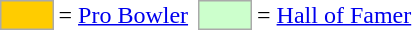<table>
<tr>
<td style="background-color:#FFCC00; border:1px solid #aaaaaa; width:2em;"></td>
<td>= <a href='#'>Pro Bowler</a> </td>
<td></td>
<td style="background-color:#CCFFCC; border:1px solid #aaaaaa; width:2em;"></td>
<td>= <a href='#'>Hall of Famer</a></td>
</tr>
</table>
